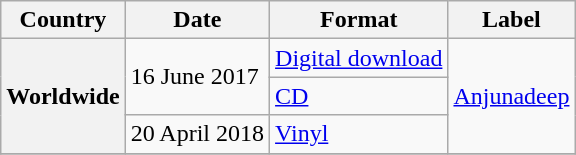<table class="wikitable plainrowheaders">
<tr>
<th>Country</th>
<th>Date</th>
<th>Format</th>
<th>Label</th>
</tr>
<tr>
<th scope="row" rowspan="3">Worldwide</th>
<td rowspan="2">16 June 2017</td>
<td><a href='#'>Digital download</a></td>
<td rowspan="3"><a href='#'>Anjunadeep</a></td>
</tr>
<tr>
<td><a href='#'>CD</a></td>
</tr>
<tr>
<td>20 April 2018</td>
<td><a href='#'>Vinyl</a></td>
</tr>
<tr>
</tr>
</table>
